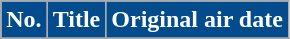<table class="wikitable plainrowheaders" width="auto" style="margin-right: 0;">
<tr>
<th style="background-color: #024c8d; color: #ffffff;">No.</th>
<th style="background-color: #024c8d; color: #ffffff;">Title</th>
<th style="background-color: #024c8d; color: #ffffff;">Original air date</th>
</tr>
<tr>
</tr>
</table>
